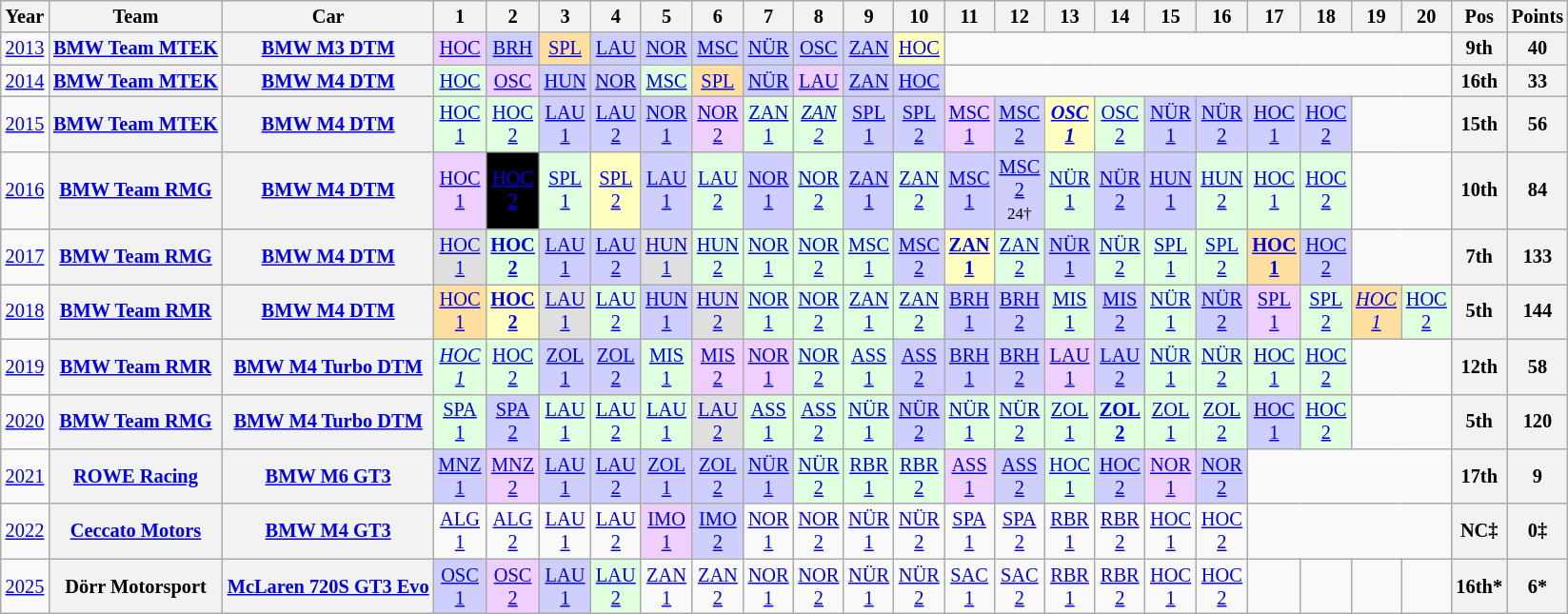<table class="wikitable" style="text-align:center; font-size:85%">
<tr>
<th>Year</th>
<th>Team</th>
<th>Car</th>
<th>1</th>
<th>2</th>
<th>3</th>
<th>4</th>
<th>5</th>
<th>6</th>
<th>7</th>
<th>8</th>
<th>9</th>
<th>10</th>
<th>11</th>
<th>12</th>
<th>13</th>
<th>14</th>
<th>15</th>
<th>16</th>
<th>17</th>
<th>18</th>
<th>19</th>
<th>20</th>
<th>Pos</th>
<th>Points</th>
</tr>
<tr>
<td><a href='#'>2013</a></td>
<th nowrap><a href='#'>BMW Team MTEK</a></th>
<th nowrap><a href='#'>BMW M3 DTM</a></th>
<td style="background:#EFCFFF;"><a href='#'>HOC</a><br></td>
<td style="background:#CFCFFF;"><a href='#'>BRH</a><br></td>
<td style="background:#FFDF9F;"><a href='#'>SPL</a><br></td>
<td style="background:#CFCFFF;"><a href='#'>LAU</a><br></td>
<td style="background:#CFCFFF;"><a href='#'>NOR</a><br></td>
<td style="background:#CFCFFF;"><a href='#'>MSC</a><br></td>
<td style="background:#CFCFFF;"><a href='#'>NÜR</a><br></td>
<td style="background:#CFCFFF;"><a href='#'>OSC</a><br></td>
<td style="background:#CFCFFF;"><a href='#'>ZAN</a><br></td>
<td style="background:#FFFFBF;"><a href='#'>HOC</a><br></td>
<td colspan=10></td>
<th>9th</th>
<th>40</th>
</tr>
<tr>
<td><a href='#'>2014</a></td>
<th nowrap><a href='#'>BMW Team MTEK</a></th>
<th nowrap><a href='#'>BMW M4 DTM</a></th>
<td style="background:#DFFFDF;"><a href='#'>HOC</a><br></td>
<td style="background:#EFCFFF;"><a href='#'>OSC</a><br></td>
<td style="background:#CFCFFF;"><a href='#'>HUN</a><br></td>
<td style="background:#CFCFFF;"><a href='#'>NOR</a><br></td>
<td style="background:#DFFFDF;"><a href='#'>MSC</a><br></td>
<td style="background:#FFDF9F;"><a href='#'>SPL</a><br></td>
<td style="background:#CFCFFF;"><a href='#'>NÜR</a><br></td>
<td style="background:#EFCFFF;"><a href='#'>LAU</a><br></td>
<td style="background:#CFCFFF;"><a href='#'>ZAN</a><br></td>
<td style="background:#CFCFFF;"><a href='#'>HOC</a><br></td>
<td colspan=10></td>
<th>16th</th>
<th>33</th>
</tr>
<tr>
<td><a href='#'>2015</a></td>
<th nowrap><a href='#'>BMW Team MTEK</a></th>
<th nowrap><a href='#'>BMW M4 DTM</a></th>
<td style="background:#DFFFDF;"><a href='#'>HOC<br>1</a><br></td>
<td style="background:#DFFFDF;"><a href='#'>HOC<br>2</a><br></td>
<td style="background:#CFCFFF;"><a href='#'>LAU<br>1</a><br></td>
<td style="background:#CFCFFF;"><a href='#'>LAU<br>2</a><br></td>
<td style="background:#CFCFFF;"><a href='#'>NOR<br>1</a><br></td>
<td style="background:#EFCFFF;"><a href='#'>NOR<br>2</a><br></td>
<td style="background:#DFFFDF;"><a href='#'>ZAN<br>1</a><br></td>
<td style="background:#DFFFDF;"><em><a href='#'>ZAN<br>2</a></em><br></td>
<td style="background:#CFCFFF;"><a href='#'>SPL<br>1</a><br></td>
<td style="background:#CFCFFF;"><a href='#'>SPL<br>2</a><br></td>
<td style="background:#EFCFFF;"><a href='#'>MSC<br>1</a><br></td>
<td style="background:#CFCFFF;"><a href='#'>MSC<br>2</a><br></td>
<td style="background:#FFFFBF;"><strong><em><a href='#'>OSC<br>1</a></em></strong><br></td>
<td style="background:#DFFFDF;"><a href='#'>OSC<br>2</a><br></td>
<td style="background:#CFCFFF;"><a href='#'>NÜR<br>1</a><br></td>
<td style="background:#CFCFFF;"><a href='#'>NÜR<br>2</a><br></td>
<td style="background:#CFCFFF;"><a href='#'>HOC<br>1</a><br></td>
<td style="background:#CFCFFF;"><a href='#'>HOC<br>2</a><br></td>
<td colspan=2></td>
<th>15th</th>
<th>56</th>
</tr>
<tr>
<td><a href='#'>2016</a></td>
<th nowrap><a href='#'>BMW Team RMG</a></th>
<th nowrap><a href='#'>BMW M4 DTM</a></th>
<td style="background:#EFCFFF;"><a href='#'>HOC<br>1</a><br></td>
<td style="background:#000000; color:white;"><a href='#'><span>HOC<br>2</span></a><br></td>
<td style="background:#DFFFDF;"><a href='#'>SPL<br>1</a><br></td>
<td style="background:#FFFFBF;"><a href='#'>SPL<br>2</a><br></td>
<td style="background:#CFCFFF;"><a href='#'>LAU<br>1</a><br></td>
<td style="background:#DFFFDF;"><a href='#'>LAU<br>2</a><br></td>
<td style="background:#CFCFFF;"><a href='#'>NOR<br>1</a><br></td>
<td style="background:#DFFFDF;"><a href='#'>NOR<br>2</a><br></td>
<td style="background:#CFCFFF;"><a href='#'>ZAN<br>1</a><br></td>
<td style="background:#DFFFDF;"><a href='#'>ZAN<br>2</a><br></td>
<td style="background:#CFCFFF;"><a href='#'>MSC<br>1</a><br></td>
<td style="background:#CFCFFF;"><a href='#'>MSC<br>2</a><br><small>24†</small></td>
<td style="background:#DFFFDF;"><a href='#'>NÜR<br>1</a><br></td>
<td style="background:#CFCFFF;"><a href='#'>NÜR<br>2</a><br></td>
<td style="background:#CFCFFF;"><a href='#'>HUN<br>1</a><br></td>
<td style="background:#DFFFDF;"><a href='#'>HUN<br>2</a><br></td>
<td style="background:#DFFFDF;"><a href='#'>HOC<br>1</a><br></td>
<td style="background:#DFFFDF;"><a href='#'>HOC<br>2</a><br></td>
<td colspan=2></td>
<th>10th</th>
<th>84</th>
</tr>
<tr>
<td><a href='#'>2017</a></td>
<th nowrap><a href='#'>BMW Team RMG</a></th>
<th nowrap><a href='#'>BMW M4 DTM</a></th>
<td style="background:#DFDFDF;"><a href='#'>HOC<br>1</a><br></td>
<td style="background:#DFFFDF;"><strong><a href='#'>HOC<br>2</a></strong><br></td>
<td style="background:#CFCFFF;"><a href='#'>LAU<br>1</a><br></td>
<td style="background:#CFCFFF;"><a href='#'>LAU<br>2</a><br></td>
<td style="background:#DFDFDF;"><a href='#'>HUN<br>1</a><br></td>
<td style="background:#DFFFDF;"><a href='#'>HUN<br>2</a><br></td>
<td style="background:#DFFFDF;"><a href='#'>NOR<br>1</a><br></td>
<td style="background:#DFFFDF;"><a href='#'>NOR<br>2</a><br></td>
<td style="background:#DFFFDF;"><a href='#'>MSC<br>1</a><br></td>
<td style="background:#CFCFFF;"><a href='#'>MSC<br>2</a><br></td>
<td style="background:#FFFFBF;"><strong><a href='#'>ZAN<br>1</a></strong><br></td>
<td style="background:#DFFFDF;"><a href='#'>ZAN<br>2</a><br></td>
<td style="background:#CFCFFF;"><a href='#'>NÜR<br>1</a><br></td>
<td style="background:#DFFFDF;"><a href='#'>NÜR<br>2</a><br></td>
<td style="background:#DFFFDF;"><a href='#'>SPL<br>1</a><br></td>
<td style="background:#DFFFDF;"><a href='#'>SPL<br>2</a><br></td>
<td style="background:#FFDF9F;"><strong><a href='#'>HOC<br>1</a></strong><br></td>
<td style="background:#CFCFFF;"><a href='#'>HOC<br>2</a><br></td>
<td colspan=2></td>
<th>7th</th>
<th>133</th>
</tr>
<tr>
<td><a href='#'>2018</a></td>
<th nowrap><a href='#'>BMW Team RMR</a></th>
<th nowrap><a href='#'>BMW M4 DTM</a></th>
<td style="background:#FFDF9F;"><a href='#'>HOC<br>1</a><br></td>
<td style="background:#FFFFBF;"><strong><a href='#'>HOC<br>2</a></strong><br></td>
<td style="background:#DFDFDF;"><a href='#'>LAU<br>1</a><br></td>
<td style="background:#DFFFDF;"><a href='#'>LAU<br>2</a><br></td>
<td style="background:#CFCFFF;"><a href='#'>HUN<br>1</a><br></td>
<td style="background:#DFDFDF;"><a href='#'>HUN<br>2</a><br></td>
<td style="background:#DFFFDF;"><a href='#'>NOR<br>1</a><br></td>
<td style="background:#DFFFDF;"><a href='#'>NOR<br>2</a><br></td>
<td style="background:#DFFFDF;"><a href='#'>ZAN<br>1</a><br></td>
<td style="background:#DFFFDF;"><a href='#'>ZAN<br>2</a><br></td>
<td style="background:#CFCFFF;"><a href='#'>BRH<br>1</a><br></td>
<td style="background:#CFCFFF;"><a href='#'>BRH<br>2</a><br></td>
<td style="background:#DFFFDF;"><a href='#'>MIS<br>1</a><br></td>
<td style="background:#CFCFFF;"><a href='#'>MIS<br>2</a><br></td>
<td style="background:#DFFFDF;"><a href='#'>NÜR<br>1</a><br></td>
<td style="background:#CFCFFF;"><a href='#'>NÜR<br>2</a><br></td>
<td style="background:#EFCFFF;"><a href='#'>SPL<br>1</a><br></td>
<td style="background:#DFFFDF;"><a href='#'>SPL<br>2</a><br></td>
<td style="background:#FFDF9F;"><em><a href='#'>HOC<br>1</a></em><br></td>
<td style="background:#DFFFDF;"><a href='#'>HOC<br>2</a><br></td>
<th>5th</th>
<th>144</th>
</tr>
<tr>
<td><a href='#'>2019</a></td>
<th nowrap><a href='#'>BMW Team RMR</a></th>
<th nowrap><a href='#'>BMW M4 Turbo DTM</a></th>
<td style="background:#DFFFDF;"><em><a href='#'>HOC<br>1</a></em><br></td>
<td style="background:#DFFFDF;"><a href='#'>HOC<br>2</a><br></td>
<td style="background:#CFCFFF;"><a href='#'>ZOL<br>1</a><br></td>
<td style="background:#CFCFFF;"><a href='#'>ZOL<br>2</a><br></td>
<td style="background:#DFFFDF;"><a href='#'>MIS<br>1</a><br></td>
<td style="background:#EFCFFF;"><a href='#'>MIS<br>2</a><br></td>
<td style="background:#EFCFFF;"><a href='#'>NOR<br>1</a><br></td>
<td style="background:#DFFFDF;"><a href='#'>NOR<br>2</a><br></td>
<td style="background:#DFFFDF;"><a href='#'>ASS<br>1</a><br></td>
<td style="background:#CFCFFF;"><a href='#'>ASS<br>2</a><br></td>
<td style="background:#CFCFFF;"><a href='#'>BRH<br>1</a><br></td>
<td style="background:#CFCFFF;"><a href='#'>BRH<br>2</a><br></td>
<td style="background:#EFCFFF;"><a href='#'>LAU<br>1</a><br></td>
<td style="background:#CFCFFF;"><a href='#'>LAU<br>2</a><br></td>
<td style="background:#DFFFDF;"><a href='#'>NÜR<br>1</a><br></td>
<td style="background:#DFFFDF;"><a href='#'>NÜR<br>2</a><br></td>
<td style="background:#DFFFDF;"><a href='#'>HOC<br>1</a><br></td>
<td style="background:#DFFFDF;"><a href='#'>HOC<br>2</a><br></td>
<td colspan=2></td>
<th>12th</th>
<th>58</th>
</tr>
<tr>
<td><a href='#'>2020</a></td>
<th nowrap><a href='#'>BMW Team RMG</a></th>
<th nowrap><a href='#'>BMW M4 Turbo DTM</a></th>
<td style="background:#DFFFDF;"><a href='#'>SPA<br>1</a><br></td>
<td style="background:#CFCFFF;"><a href='#'>SPA<br>2</a><br></td>
<td style="background:#DFFFDF;"><a href='#'>LAU<br>1</a><br></td>
<td style="background:#DFFFDF;"><a href='#'>LAU<br>2</a><br></td>
<td style="background:#DFFFDF;"><a href='#'>LAU<br>1</a><br></td>
<td style="background:#DFDFDF;"><a href='#'>LAU<br>2</a><br></td>
<td style="background:#DFFFDF;"><a href='#'>ASS<br>1</a><br></td>
<td style="background:#DFFFDF;"><a href='#'>ASS<br>2</a><br></td>
<td style="background:#DFFFDF;"><a href='#'>NÜR<br>1</a><br></td>
<td style="background:#CFCFFF;"><a href='#'>NÜR<br>2</a><br></td>
<td style="background:#DFFFDF;"><a href='#'>NÜR<br>1</a><br></td>
<td style="background:#DFFFDF;"><a href='#'>NÜR<br>2</a><br></td>
<td style="background:#DFFFDF;"><a href='#'>ZOL<br>1</a><br></td>
<td style="background:#DFFFDF;"><strong><a href='#'>ZOL<br>2</a></strong><br></td>
<td style="background:#DFFFDF;"><a href='#'>ZOL<br>1</a><br></td>
<td style="background:#DFFFDF;"><a href='#'>ZOL<br>2</a><br></td>
<td style="background:#CFCFFF;"><a href='#'>HOC<br>1</a><br></td>
<td style="background:#DFFFDF;"><a href='#'>HOC<br>2</a><br></td>
<td colspan=2></td>
<th>5th</th>
<th>120</th>
</tr>
<tr>
<td><a href='#'>2021</a></td>
<th nowrap><a href='#'>ROWE Racing</a></th>
<th nowrap><a href='#'>BMW M6 GT3</a></th>
<td style="background:#CFCFFF;"><a href='#'>MNZ<br>1</a><br></td>
<td style="background:#EFCFFF;"><a href='#'>MNZ<br>2</a><br></td>
<td style="background:#CFCFFF;"><a href='#'>LAU<br>1</a><br></td>
<td style="background:#CFCFFF;"><a href='#'>LAU<br>2</a><br></td>
<td style="background:#CFCFFF;"><a href='#'>ZOL<br>1</a><br></td>
<td style="background:#CFCFFF;"><a href='#'>ZOL<br>2</a><br></td>
<td style="background:#CFCFFF;"><a href='#'>NÜR<br>1</a><br></td>
<td style="background:#DFFFDF;"><a href='#'>NÜR<br>2</a><br></td>
<td style="background:#DFFFDF;"><a href='#'>RBR<br>1</a><br></td>
<td style="background:#DFFFDF;"><a href='#'>RBR<br>2</a><br></td>
<td style="background:#EFCFFF;"><a href='#'>ASS<br>1</a><br></td>
<td style="background:#CFCFFF;"><a href='#'>ASS<br>2</a><br></td>
<td style="background:#DFFFDF;"><a href='#'>HOC<br>1</a><br></td>
<td style="background:#CFCFFF;"><a href='#'>HOC<br>2</a><br></td>
<td style="background:#EFCFFF;"><a href='#'>NOR<br>1</a><br></td>
<td style="background:#CFCFFF;"><a href='#'>NOR<br>2</a><br></td>
<td colspan=4></td>
<th>17th</th>
<th>9</th>
</tr>
<tr>
<td><a href='#'>2022</a></td>
<th nowrap><a href='#'>Ceccato Motors</a></th>
<th nowrap><a href='#'>BMW M4 GT3</a></th>
<td><a href='#'>ALG<br>1</a></td>
<td><a href='#'>ALG<br>2</a></td>
<td><a href='#'>LAU<br>1</a></td>
<td><a href='#'>LAU<br>2</a></td>
<td style="background:#EFCFFF;"><a href='#'>IMO<br>1</a><br></td>
<td style="background:#CFCFFF;"><a href='#'>IMO<br>2</a><br></td>
<td><a href='#'>NOR<br>1</a></td>
<td><a href='#'>NOR<br>2</a></td>
<td><a href='#'>NÜR<br>1</a></td>
<td><a href='#'>NÜR<br>2</a></td>
<td><a href='#'>SPA<br>1</a></td>
<td><a href='#'>SPA<br>2</a></td>
<td><a href='#'>RBR<br>1</a></td>
<td><a href='#'>RBR<br>2</a></td>
<td><a href='#'>HOC<br>1</a></td>
<td><a href='#'>HOC<br>2</a></td>
<td colspan=4></td>
<th>NC‡</th>
<th>0‡</th>
</tr>
<tr>
<td><a href='#'>2025</a></td>
<th>Dörr Motorsport</th>
<th><a href='#'>McLaren 720S GT3 Evo</a></th>
<td style="background:#CFCFFF;"><a href='#'>OSC<br>1</a><br></td>
<td style="background:#EFCFFF;"><a href='#'>OSC<br>2</a><br></td>
<td style="background:#CFCFFF;"><a href='#'>LAU<br>1</a><br></td>
<td style="background:#DFFFDF;"><a href='#'>LAU<br>2</a><br></td>
<td style="background:#;"><a href='#'>ZAN<br>1</a><br></td>
<td style="background:#;"><a href='#'>ZAN<br>2</a><br></td>
<td style="background:#;"><a href='#'>NOR<br>1</a><br></td>
<td style="background:#;"><a href='#'>NOR<br>2</a><br></td>
<td style="background:#;"><a href='#'>NÜR<br>1</a><br></td>
<td style="background:#;"><a href='#'>NÜR<br>2</a><br></td>
<td style="background:#;"><a href='#'>SAC<br>1</a><br></td>
<td style="background:#;"><a href='#'>SAC<br>2</a><br></td>
<td style="background:#;"><a href='#'>RBR<br>1</a><br></td>
<td style="background:#;"><a href='#'>RBR<br>2</a><br></td>
<td style="background:#;"><a href='#'>HOC<br>1</a><br></td>
<td style="background:#;"><a href='#'>HOC<br>2</a><br></td>
<td></td>
<td></td>
<td></td>
<td></td>
<th>16th*</th>
<th>6*</th>
</tr>
</table>
